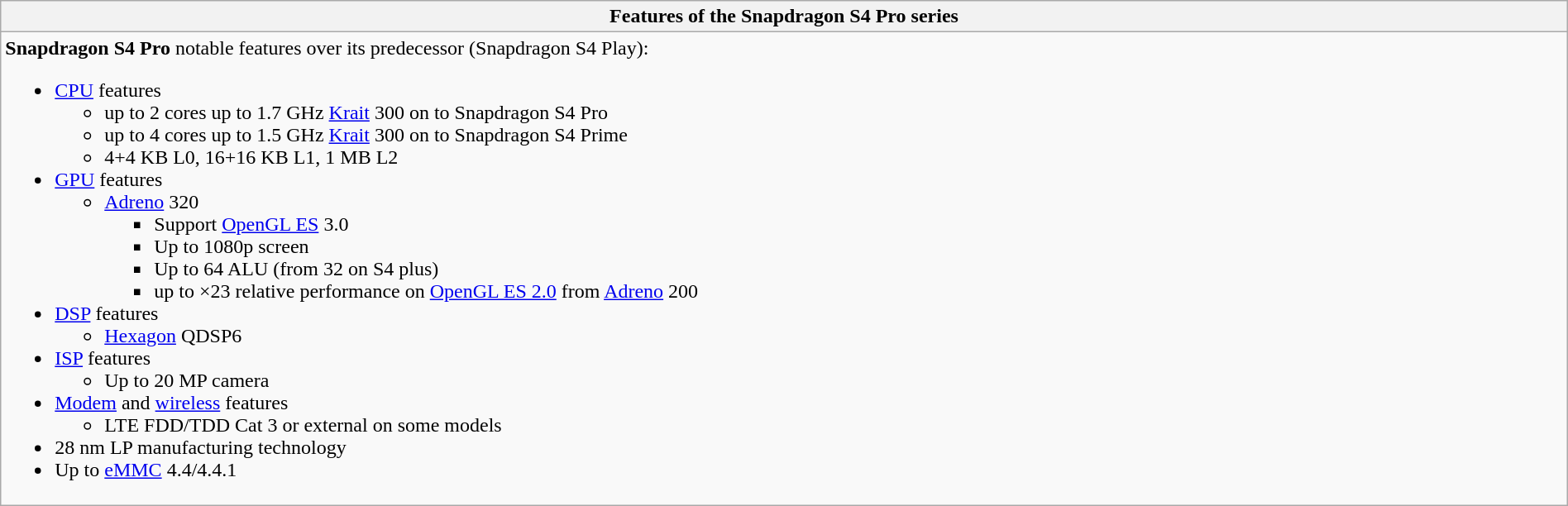<table class="wikitable mw-collapsible mw-collapsed" style="width:100%;">
<tr>
<th>Features of the Snapdragon S4 Pro series</th>
</tr>
<tr>
<td><strong>Snapdragon S4 Pro</strong> notable features over its predecessor (Snapdragon S4 Play):<br><ul><li><a href='#'>CPU</a> features<ul><li>up to 2 cores up to 1.7 GHz <a href='#'>Krait</a> 300 on to Snapdragon S4 Pro</li><li>up to 4 cores up to 1.5 GHz <a href='#'>Krait</a> 300 on to Snapdragon S4 Prime</li><li>4+4 KB L0, 16+16 KB L1, 1 MB L2</li></ul></li><li><a href='#'>GPU</a> features<ul><li><a href='#'>Adreno</a> 320<ul><li>Support <a href='#'>OpenGL ES</a> 3.0</li><li>Up to 1080p screen</li><li>Up to 64 ALU (from 32 on S4 plus)</li><li>up to ×23 relative performance on <a href='#'>OpenGL ES 2.0</a> from <a href='#'>Adreno</a> 200</li></ul></li></ul></li><li><a href='#'>DSP</a> features<ul><li><a href='#'>Hexagon</a> QDSP6</li></ul></li><li><a href='#'>ISP</a> features<ul><li>Up to 20 MP camera</li></ul></li><li><a href='#'>Modem</a> and <a href='#'>wireless</a> features<ul><li>LTE FDD/TDD Cat 3 or external on some models</li></ul></li><li>28 nm LP manufacturing technology</li><li>Up to <a href='#'>eMMC</a> 4.4/4.4.1</li></ul></td>
</tr>
</table>
